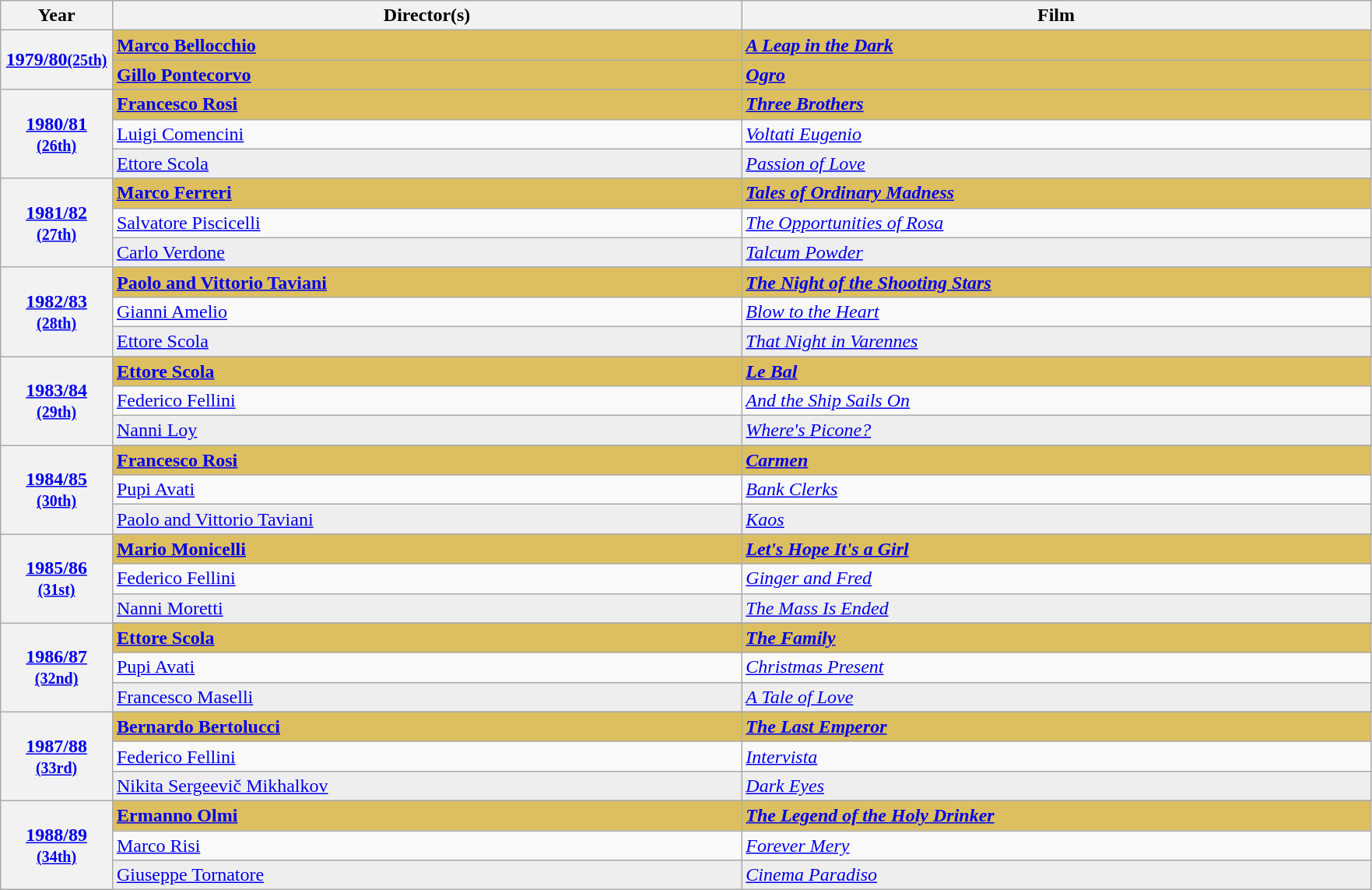<table class="wikitable">
<tr>
<th width="8%">Year</th>
<th width="45%">Director(s)</th>
<th width="45%">Film</th>
</tr>
<tr>
<th rowspan="2"><a href='#'>1979/80</a><small><a href='#'>(25th)</a></small></th>
<td style="background:#DDBF5F"><strong><a href='#'>Marco Bellocchio</a></strong></td>
<td style="background:#DDBF5F"><strong><em><a href='#'>A Leap in the Dark</a></em></strong></td>
</tr>
<tr>
<td style="background:#DDBF5F"><strong><a href='#'>Gillo Pontecorvo</a></strong></td>
<td style="background:#DDBF5F"><strong><em><a href='#'>Ogro</a></em></strong></td>
</tr>
<tr>
<th rowspan="4" style="text-align:center"><a href='#'>1980/81</a><br><small><a href='#'>(26th)</a></small></th>
</tr>
<tr>
<td style="background:#DDBF5F"><strong><a href='#'>Francesco Rosi</a></strong></td>
<td style="background:#DDBF5F"><strong><em><a href='#'>Three Brothers</a></em></strong></td>
</tr>
<tr>
<td><a href='#'>Luigi Comencini</a></td>
<td><em><a href='#'>Voltati Eugenio</a></em></td>
</tr>
<tr style="background:#eee;">
<td><a href='#'>Ettore Scola</a></td>
<td><em><a href='#'>Passion of Love</a></em></td>
</tr>
<tr>
<th rowspan="4" style="text-align:center"><a href='#'>1981/82</a><br><small><a href='#'>(27th)</a></small></th>
</tr>
<tr>
<td style="background:#DDBF5F"><strong><a href='#'>Marco Ferreri</a></strong></td>
<td style="background:#DDBF5F"><strong><em><a href='#'>Tales of Ordinary Madness</a></em></strong></td>
</tr>
<tr>
<td><a href='#'>Salvatore Piscicelli</a></td>
<td><em><a href='#'>The Opportunities of Rosa</a></em></td>
</tr>
<tr style="background:#eee;">
<td><a href='#'>Carlo Verdone</a></td>
<td><em><a href='#'>Talcum Powder</a></em></td>
</tr>
<tr>
<th rowspan="4" style="text-align:center"><a href='#'>1982/83</a><br><small><a href='#'>(28th)</a></small></th>
</tr>
<tr>
<td style="background:#DDBF5F"><strong><a href='#'>Paolo and Vittorio Taviani</a></strong></td>
<td style="background:#DDBF5F"><strong><em><a href='#'>The Night of the Shooting Stars</a></em></strong></td>
</tr>
<tr>
<td><a href='#'>Gianni Amelio</a></td>
<td><em><a href='#'>Blow to the Heart</a></em></td>
</tr>
<tr style="background:#eee;">
<td><a href='#'>Ettore Scola</a></td>
<td><em><a href='#'>That Night in Varennes</a></em></td>
</tr>
<tr>
<th rowspan="4" style="text-align:center"><a href='#'>1983/84</a><br><small><a href='#'>(29th)</a></small></th>
</tr>
<tr>
<td style="background:#DDBF5F"><strong><a href='#'>Ettore Scola</a></strong></td>
<td style="background:#DDBF5F"><strong><em><a href='#'>Le Bal</a></em></strong></td>
</tr>
<tr>
<td><a href='#'>Federico Fellini</a></td>
<td><em><a href='#'>And the Ship Sails On</a></em></td>
</tr>
<tr style="background:#eee;">
<td><a href='#'>Nanni Loy</a></td>
<td><em><a href='#'>Where's Picone?</a></em></td>
</tr>
<tr>
<th rowspan="4" style="text-align:center"><a href='#'>1984/85</a><br><small><a href='#'>(30th)</a></small></th>
</tr>
<tr>
<td style="background:#DDBF5F"><strong><a href='#'>Francesco Rosi</a></strong></td>
<td style="background:#DDBF5F"><strong><em><a href='#'>Carmen</a></em></strong></td>
</tr>
<tr>
<td><a href='#'>Pupi Avati</a></td>
<td><em><a href='#'>Bank Clerks</a></em></td>
</tr>
<tr style="background:#eee;">
<td><a href='#'>Paolo and Vittorio Taviani</a></td>
<td><em><a href='#'>Kaos</a></em></td>
</tr>
<tr>
<th rowspan="4" style="text-align:center"><a href='#'>1985/86</a><br><small><a href='#'>(31st)</a></small></th>
</tr>
<tr>
<td style="background:#DDBF5F"><strong><a href='#'>Mario Monicelli</a></strong></td>
<td style="background:#DDBF5F"><strong><em><a href='#'>Let's Hope It's a Girl</a></em></strong></td>
</tr>
<tr>
<td><a href='#'>Federico Fellini</a></td>
<td><em><a href='#'>Ginger and Fred</a></em></td>
</tr>
<tr style="background:#eee;">
<td><a href='#'>Nanni Moretti</a></td>
<td><em><a href='#'>The Mass Is Ended</a></em></td>
</tr>
<tr>
<th rowspan="4" style="text-align:center"><a href='#'>1986/87</a><br><small><a href='#'>(32nd)</a></small></th>
</tr>
<tr>
<td style="background:#DDBF5F"><strong><a href='#'>Ettore Scola</a></strong></td>
<td style="background:#DDBF5F"><strong><em><a href='#'>The Family</a></em></strong></td>
</tr>
<tr>
<td><a href='#'>Pupi Avati</a></td>
<td><em><a href='#'>Christmas Present</a></em></td>
</tr>
<tr style="background:#eee;">
<td><a href='#'>Francesco Maselli</a></td>
<td><em><a href='#'>A Tale of Love</a></em></td>
</tr>
<tr>
<th rowspan="4" style="text-align:center"><a href='#'>1987/88</a><br><small><a href='#'>(33rd)</a></small></th>
</tr>
<tr>
<td style="background:#DDBF5F"><strong><a href='#'>Bernardo Bertolucci</a></strong></td>
<td style="background:#DDBF5F"><strong><em><a href='#'>The Last Emperor</a></em></strong></td>
</tr>
<tr>
<td><a href='#'>Federico Fellini</a></td>
<td><em><a href='#'>Intervista</a></em></td>
</tr>
<tr style="background:#eee;">
<td><a href='#'>Nikita Sergeevič Mikhalkov</a></td>
<td><em><a href='#'>Dark Eyes</a></em></td>
</tr>
<tr>
<th rowspan="4" style="text-align:center"><a href='#'>1988/89</a><br><small><a href='#'>(34th)</a></small></th>
</tr>
<tr>
<td style="background:#DDBF5F"><strong><a href='#'>Ermanno Olmi</a></strong></td>
<td style="background:#DDBF5F"><strong><em><a href='#'>The Legend of the Holy Drinker</a></em></strong></td>
</tr>
<tr>
<td><a href='#'>Marco Risi</a></td>
<td><em><a href='#'>Forever Mery</a></em></td>
</tr>
<tr style="background:#eee;">
<td><a href='#'>Giuseppe Tornatore</a></td>
<td><em><a href='#'>Cinema Paradiso</a></em></td>
</tr>
</table>
